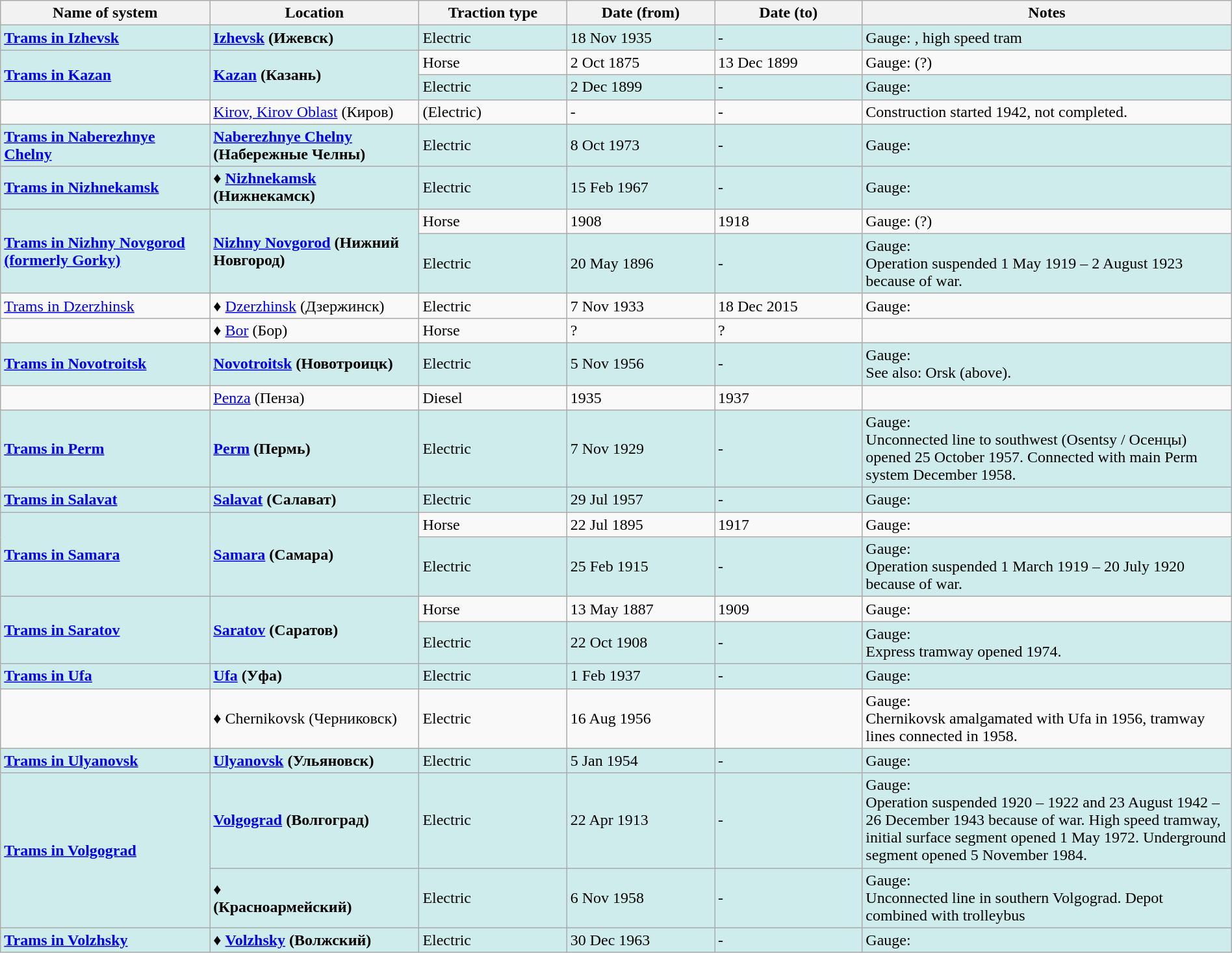<table class="wikitable sortable" style="width:100%;">
<tr>
<th style="width:17%;">Name of system</th>
<th style="width:17%;">Location</th>
<th style="width:12%;">Traction type</th>
<th style="width:12%;">Date (from)</th>
<th style="width:12%;">Date (to)</th>
<th style="width:30%;">Notes</th>
</tr>
<tr style="background:#CFECEC">
<td><strong><a href='#'>Trams in Izhevsk</a></strong></td>
<td><strong><a href='#'>Izhevsk</a> (Ижевск)</strong></td>
<td>Electric</td>
<td>18 Nov 1935</td>
<td>-</td>
<td>Gauge: , high speed tram</td>
</tr>
<tr>
<td rowspan="2" style="background:#CFECEC"><strong><a href='#'>Trams in Kazan</a></strong></td>
<td rowspan="2" style="background:#CFECEC"><strong><a href='#'>Kazan</a> (Казань)</strong></td>
<td>Horse</td>
<td>2 Oct 1875</td>
<td>13 Dec 1899</td>
<td>Gauge: (?)</td>
</tr>
<tr style="background:#CFECEC">
<td>Electric</td>
<td>2 Dec 1899</td>
<td>-</td>
<td>Gauge: </td>
</tr>
<tr>
<td> </td>
<td><a href='#'>Kirov, Kirov Oblast</a> (Киров)</td>
<td>(Electric)</td>
<td>-</td>
<td>-</td>
<td>Construction started 1942, not completed.</td>
</tr>
<tr style="background:#CFECEC">
<td><strong><a href='#'>Trams in Naberezhnye Chelny</a></strong></td>
<td><strong><a href='#'>Naberezhnye Chelny</a> (Набережные Челны)</strong></td>
<td>Electric</td>
<td>8 Oct 1973</td>
<td>-</td>
<td>Gauge: </td>
</tr>
<tr style="background:#CFECEC">
<td><strong><a href='#'>Trams in Nizhnekamsk</a></strong></td>
<td>♦ <strong><a href='#'>Nizhnekamsk</a> (Нижнекамск)</strong></td>
<td>Electric</td>
<td>15 Feb 1967</td>
<td>-</td>
<td>Gauge: <br></td>
</tr>
<tr>
<td rowspan="2" style="background:#CFECEC"><strong><a href='#'>Trams in Nizhny Novgorod (formerly Gorky)</a></strong></td>
<td rowspan="2" style="background:#CFECEC"><strong><a href='#'>Nizhny Novgorod</a> (Нижний Новгород)</strong></td>
<td>Horse</td>
<td>1908</td>
<td>1918</td>
<td>Gauge: (?)</td>
</tr>
<tr style="background:#CFECEC">
<td>Electric</td>
<td>20 May 1896</td>
<td>-</td>
<td>Gauge: <br>Operation suspended 1 May 1919 – 2 August 1923 because of war.</td>
</tr>
<tr>
<td><a href='#'>Trams in Dzerzhinsk</a></td>
<td>♦ <a href='#'>Dzerzhinsk</a> (Дзержинск)</td>
<td>Electric</td>
<td>7 Nov 1933</td>
<td>18 Dec 2015</td>
<td>Gauge: </td>
</tr>
<tr>
<td> </td>
<td>♦ <a href='#'>Bor</a> (Бор)</td>
<td>Horse</td>
<td>?</td>
<td>?</td>
<td> </td>
</tr>
<tr style="background:#CFECEC">
<td><strong><a href='#'>Trams in Novotroitsk</a></strong></td>
<td><strong><a href='#'>Novotroitsk</a> (Новотроицк)</strong></td>
<td>Electric</td>
<td>5 Nov 1956</td>
<td>-</td>
<td>Gauge: <br>See also: Orsk (above).</td>
</tr>
<tr>
<td> </td>
<td><a href='#'>Penza</a> (Пенза)</td>
<td>Diesel</td>
<td>1935</td>
<td>1937</td>
<td> </td>
</tr>
<tr style="background:#CFECEC">
<td><strong><a href='#'>Trams in Perm</a></strong></td>
<td><strong><a href='#'>Perm</a> (Пермь)</strong></td>
<td>Electric</td>
<td>7 Nov 1929</td>
<td>-</td>
<td>Gauge: <br>Unconnected line to southwest (Osentsy / Oсенцы) opened 25 October 1957. Connected with main Perm system December 1958.</td>
</tr>
<tr style="background:#CFECEC">
<td><strong><a href='#'>Trams in Salavat</a></strong></td>
<td><strong><a href='#'>Salavat</a> (Салават)</strong></td>
<td>Electric</td>
<td>29 Jul 1957</td>
<td>-</td>
<td>Gauge: </td>
</tr>
<tr>
<td rowspan="2" style="background:#CFECEC"><strong><a href='#'>Trams in Samara</a></strong></td>
<td rowspan="2" style="background:#CFECEC"><strong><a href='#'>Samara</a> (Самара)</strong></td>
<td>Horse</td>
<td>22 Jul 1895</td>
<td>1917</td>
<td>Gauge: </td>
</tr>
<tr style="background:#CFECEC">
<td>Electric</td>
<td>25 Feb 1915</td>
<td>-</td>
<td>Gauge: <br>Operation suspended 1 March 1919 – 20 July 1920 because of war.</td>
</tr>
<tr>
<td rowspan="2" style="background:#CFECEC"><strong><a href='#'>Trams in Saratov</a></strong></td>
<td rowspan="2" style="background:#CFECEC"><strong><a href='#'>Saratov</a> (Саратов)</strong></td>
<td>Horse</td>
<td>13 May 1887</td>
<td>1909</td>
<td>Gauge: </td>
</tr>
<tr style="background:#CFECEC">
<td>Electric</td>
<td>22 Oct 1908</td>
<td>-</td>
<td>Gauge: <br>Express tramway opened 1974.</td>
</tr>
<tr style="background:#CFECEC">
<td><strong><a href='#'>Trams in Ufa</a></strong></td>
<td><strong><a href='#'>Ufa</a> (Уфа)</strong></td>
<td>Electric</td>
<td>1 Feb 1937</td>
<td>-</td>
<td>Gauge: </td>
</tr>
<tr>
<td> </td>
<td>♦ Chernikovsk (Черниковск)</td>
<td>Electric</td>
<td>16 Aug 1956</td>
<td> </td>
<td>Gauge: <br>Chernikovsk amalgamated with Ufa in 1956, tramway lines connected in 1958.</td>
</tr>
<tr style="background:#CFECEC">
<td><strong><a href='#'>Trams in Ulyanovsk</a></strong></td>
<td><strong><a href='#'>Ulyanovsk</a> (Ульяновск)</strong></td>
<td>Electric</td>
<td>5 Jan 1954</td>
<td>-</td>
<td>Gauge: </td>
</tr>
<tr style="background:#CFECEC">
<td rowspan="2"><strong><a href='#'>Trams in Volgograd</a></strong></td>
<td><strong><a href='#'>Volgograd</a> (Волгоград)</strong></td>
<td>Electric</td>
<td>22 Apr 1913</td>
<td>-</td>
<td>Gauge: <br>Operation suspended 1920 – 1922 and 23 August 1942 – 26 December 1943 because of war. High speed tramway, initial surface segment opened 1 May 1972. Underground segment opened 5 November 1984.</td>
</tr>
<tr style="background:#CFECEC">
<td>♦ <strong><br>(Красноармейский)</strong></td>
<td>Electric</td>
<td>6 Nov 1958</td>
<td>-</td>
<td>Gauge: <br>Unconnected line in southern Volgograd. Depot combined with trolleybus</td>
</tr>
<tr style="background:#CFECEC">
<td><strong><a href='#'>Trams in Volzhsky</a></strong></td>
<td>♦ <strong><a href='#'>Volzhsky</a> (Волжский)</strong></td>
<td>Electric</td>
<td>30 Dec 1963</td>
<td>-</td>
<td>Gauge: </td>
</tr>
</table>
